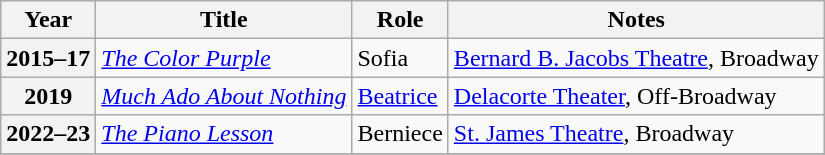<table class="wikitable plainrowheaders sortable"  style=font-size:100%>
<tr>
<th scope="col">Year</th>
<th scope="col">Title</th>
<th scope="col">Role</th>
<th scope="col" class="unsortable">Notes</th>
</tr>
<tr>
<th scope="row">2015–17</th>
<td><em><a href='#'>The Color Purple</a></em></td>
<td>Sofia</td>
<td><a href='#'>Bernard B. Jacobs Theatre</a>, Broadway</td>
</tr>
<tr>
<th scope="row">2019</th>
<td><em><a href='#'>Much Ado About Nothing</a></em></td>
<td><a href='#'>Beatrice</a></td>
<td><a href='#'>Delacorte Theater</a>, Off-Broadway</td>
</tr>
<tr>
<th scope="row">2022–23</th>
<td><em><a href='#'>The Piano Lesson</a></em></td>
<td>Berniece</td>
<td><a href='#'>St. James Theatre</a>, Broadway</td>
</tr>
<tr>
</tr>
</table>
